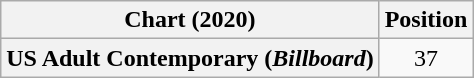<table class="wikitable plainrowheaders" style="text-align:center">
<tr>
<th scope="col">Chart (2020)</th>
<th scope="col">Position</th>
</tr>
<tr>
<th scope="row">US Adult Contemporary (<em>Billboard</em>)</th>
<td>37</td>
</tr>
</table>
